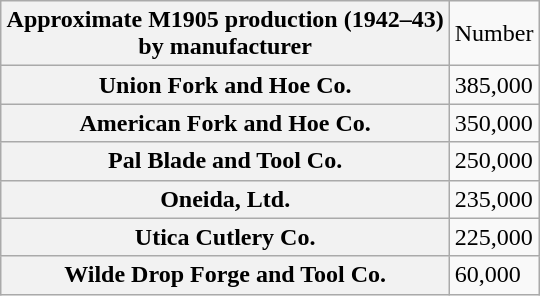<table class=wikitable style="margin: 1em auto;">
<tr>
<th><strong>Approximate M1905 production (1942–43)<br>by manufacturer</strong></th>
<td>Number</td>
</tr>
<tr>
<th>Union Fork and Hoe Co.</th>
<td>385,000</td>
</tr>
<tr>
<th>American Fork and Hoe Co.</th>
<td>350,000</td>
</tr>
<tr>
<th>Pal Blade and Tool Co.</th>
<td>250,000</td>
</tr>
<tr>
<th>Oneida, Ltd.</th>
<td>235,000</td>
</tr>
<tr>
<th>Utica Cutlery Co.</th>
<td>225,000</td>
</tr>
<tr>
<th>Wilde Drop Forge and Tool Co.</th>
<td>60,000</td>
</tr>
</table>
